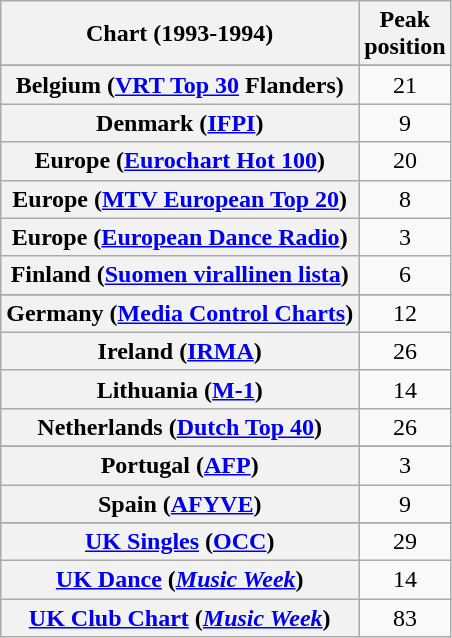<table class="wikitable sortable plainrowheaders" style="text-align:center">
<tr>
<th scope="col">Chart (1993-1994)</th>
<th scope="col">Peak<br>position</th>
</tr>
<tr>
</tr>
<tr>
</tr>
<tr>
<th scope="row">Belgium (<a href='#'>VRT Top 30</a> Flanders)</th>
<td>21</td>
</tr>
<tr>
<th scope="row">Denmark (<a href='#'>IFPI</a>)</th>
<td>9</td>
</tr>
<tr>
<th scope="row">Europe (<a href='#'>Eurochart Hot 100</a>)</th>
<td>20</td>
</tr>
<tr>
<th scope="row">Europe (<a href='#'>MTV European Top 20</a>)</th>
<td>8</td>
</tr>
<tr>
<th scope="row">Europe (<a href='#'>European Dance Radio</a>)</th>
<td>3</td>
</tr>
<tr>
<th scope="row">Finland (<a href='#'>Suomen virallinen lista</a>)</th>
<td>6</td>
</tr>
<tr>
</tr>
<tr>
<th scope="row">Germany (<a href='#'>Media Control Charts</a>)</th>
<td>12</td>
</tr>
<tr>
<th scope="row">Ireland (<a href='#'>IRMA</a>)</th>
<td>26</td>
</tr>
<tr>
<th scope="row">Lithuania (<a href='#'>M-1</a>)</th>
<td>14</td>
</tr>
<tr>
<th scope="row">Netherlands (<a href='#'>Dutch Top 40</a>)</th>
<td>26</td>
</tr>
<tr>
</tr>
<tr>
<th scope="row">Portugal (<a href='#'>AFP</a>)</th>
<td>3</td>
</tr>
<tr>
<th scope="row">Spain (<a href='#'>AFYVE</a>)</th>
<td>9</td>
</tr>
<tr>
</tr>
<tr>
</tr>
<tr>
<th scope="row"><a href='#'>UK Singles</a> (<a href='#'>OCC</a>)</th>
<td>29</td>
</tr>
<tr>
<th scope="row"><a href='#'>UK Dance</a> (<em><a href='#'>Music Week</a></em>)</th>
<td>14</td>
</tr>
<tr>
<th scope="row"><a href='#'>UK Club Chart</a> (<em><a href='#'>Music Week</a></em>)</th>
<td>83</td>
</tr>
</table>
